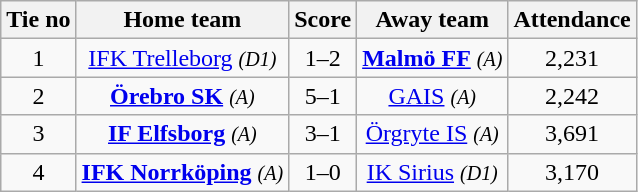<table class="wikitable" style="text-align:center">
<tr>
<th style= width="40px">Tie no</th>
<th style= width="150px">Home team</th>
<th style= width="60px">Score</th>
<th style= width="150px">Away team</th>
<th style= width="30px">Attendance</th>
</tr>
<tr>
<td>1</td>
<td><a href='#'>IFK Trelleborg</a> <em><small>(D1)</small></em></td>
<td>1–2</td>
<td><strong><a href='#'>Malmö FF</a></strong> <em><small>(A)</small></em></td>
<td>2,231</td>
</tr>
<tr>
<td>2</td>
<td><strong><a href='#'>Örebro SK</a></strong> <em><small>(A)</small></em></td>
<td>5–1</td>
<td><a href='#'>GAIS</a> <em><small>(A)</small></em></td>
<td>2,242</td>
</tr>
<tr>
<td>3</td>
<td><strong><a href='#'>IF Elfsborg</a></strong> <em><small>(A)</small></em></td>
<td>3–1</td>
<td><a href='#'>Örgryte IS</a> <em><small>(A)</small></em></td>
<td>3,691</td>
</tr>
<tr>
<td>4</td>
<td><strong><a href='#'>IFK Norrköping</a></strong> <em><small>(A)</small></em></td>
<td>1–0</td>
<td><a href='#'>IK Sirius</a> <em><small>(D1)</small></em></td>
<td>3,170</td>
</tr>
</table>
